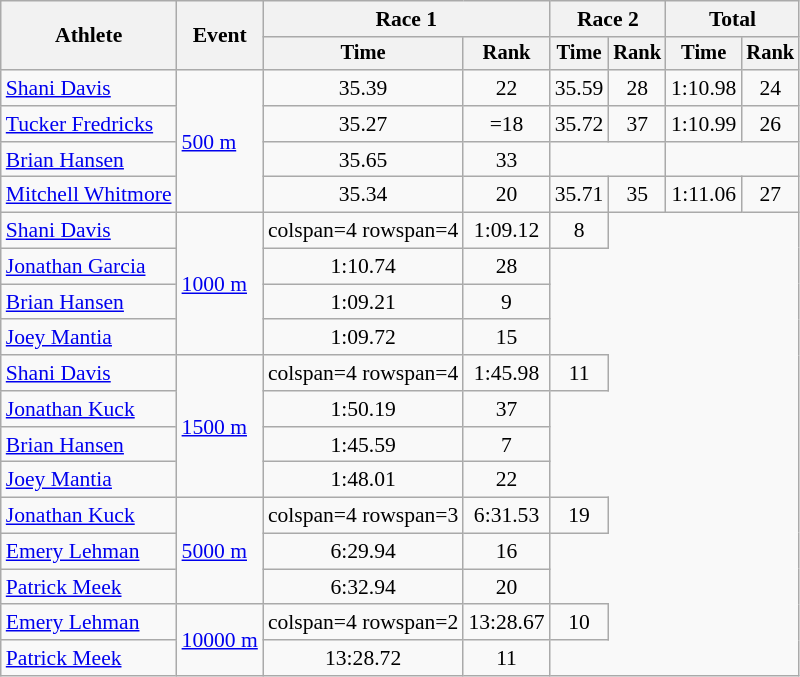<table class=wikitable style=font-size:90%;text-align:center>
<tr>
<th rowspan=2>Athlete</th>
<th rowspan=2>Event</th>
<th colspan=2>Race 1</th>
<th colspan=2>Race 2</th>
<th colspan=2>Total</th>
</tr>
<tr style=font-size:95%>
<th>Time</th>
<th>Rank</th>
<th>Time</th>
<th>Rank</th>
<th>Time</th>
<th>Rank</th>
</tr>
<tr>
<td align=left><a href='#'>Shani Davis</a></td>
<td align=left rowspan=4><a href='#'>500 m</a></td>
<td>35.39</td>
<td>22</td>
<td>35.59</td>
<td>28</td>
<td>1:10.98</td>
<td>24</td>
</tr>
<tr>
<td align=left><a href='#'>Tucker Fredricks</a></td>
<td>35.27</td>
<td>=18</td>
<td>35.72</td>
<td>37</td>
<td>1:10.99</td>
<td>26</td>
</tr>
<tr>
<td align=left><a href='#'>Brian Hansen</a></td>
<td>35.65</td>
<td>33</td>
<td colspan=2></td>
<td colspan=2></td>
</tr>
<tr>
<td align=left><a href='#'>Mitchell Whitmore</a></td>
<td>35.34</td>
<td>20</td>
<td>35.71</td>
<td>35</td>
<td>1:11.06</td>
<td>27</td>
</tr>
<tr>
<td align=left><a href='#'>Shani Davis</a></td>
<td align=left rowspan=4><a href='#'>1000 m</a></td>
<td>colspan=4 rowspan=4 </td>
<td>1:09.12</td>
<td>8</td>
</tr>
<tr>
<td align=left><a href='#'>Jonathan Garcia</a></td>
<td>1:10.74</td>
<td>28</td>
</tr>
<tr>
<td align=left><a href='#'>Brian Hansen</a></td>
<td>1:09.21</td>
<td>9</td>
</tr>
<tr>
<td align=left><a href='#'>Joey Mantia</a></td>
<td>1:09.72</td>
<td>15</td>
</tr>
<tr>
<td align=left><a href='#'>Shani Davis</a></td>
<td align=left rowspan=4><a href='#'>1500 m</a></td>
<td>colspan=4 rowspan=4 </td>
<td>1:45.98</td>
<td>11</td>
</tr>
<tr>
<td align=left><a href='#'>Jonathan Kuck</a></td>
<td>1:50.19</td>
<td>37</td>
</tr>
<tr>
<td align=left><a href='#'>Brian Hansen</a></td>
<td>1:45.59</td>
<td>7</td>
</tr>
<tr>
<td align=left><a href='#'>Joey Mantia</a></td>
<td>1:48.01</td>
<td>22</td>
</tr>
<tr>
<td align=left><a href='#'>Jonathan Kuck</a></td>
<td align=left rowspan=3><a href='#'>5000 m</a></td>
<td>colspan=4 rowspan=3 </td>
<td>6:31.53</td>
<td>19</td>
</tr>
<tr>
<td align=left><a href='#'>Emery Lehman</a></td>
<td>6:29.94</td>
<td>16</td>
</tr>
<tr>
<td align=left><a href='#'>Patrick Meek</a></td>
<td>6:32.94</td>
<td>20</td>
</tr>
<tr>
<td align=left><a href='#'>Emery Lehman</a></td>
<td align=left rowspan=2><a href='#'>10000 m</a></td>
<td>colspan=4 rowspan=2 </td>
<td>13:28.67</td>
<td>10</td>
</tr>
<tr>
<td align=left><a href='#'>Patrick Meek</a></td>
<td>13:28.72</td>
<td>11</td>
</tr>
</table>
